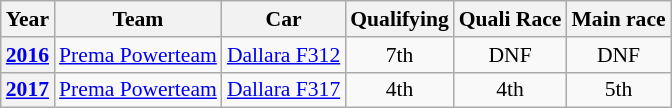<table class="wikitable" style="text-align:center; font-size:90%">
<tr>
<th>Year</th>
<th>Team</th>
<th>Car</th>
<th>Qualifying</th>
<th>Quali Race</th>
<th>Main race</th>
</tr>
<tr>
<th><a href='#'>2016</a></th>
<td align="left" nowrap> <a href='#'>Prema Powerteam</a></td>
<td align="left" nowrap><a href='#'>Dallara F312</a></td>
<td>7th</td>
<td>DNF</td>
<td>DNF</td>
</tr>
<tr>
<th><a href='#'>2017</a></th>
<td align="left" nowrap> <a href='#'>Prema Powerteam</a></td>
<td align="left" nowrap><a href='#'>Dallara F317</a></td>
<td>4th</td>
<td>4th</td>
<td>5th</td>
</tr>
</table>
